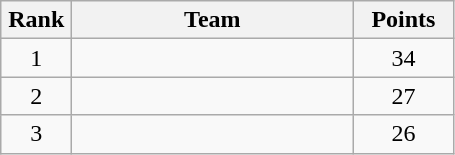<table class="wikitable" style="text-align:center;">
<tr>
<th width=40>Rank</th>
<th width=180>Team</th>
<th width=60>Points</th>
</tr>
<tr>
<td>1</td>
<td align=left></td>
<td>34</td>
</tr>
<tr>
<td>2</td>
<td align=left></td>
<td>27</td>
</tr>
<tr>
<td>3</td>
<td align=left></td>
<td>26</td>
</tr>
</table>
